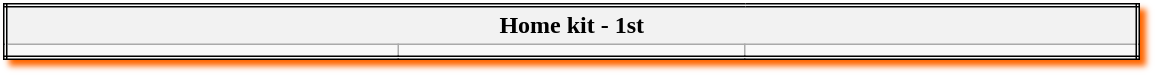<table class="wikitable mw-collapsible mw-collapsed" style="width:60%; border:double #000000; box-shadow: 4px 4px 4px #FF6600;">
<tr>
<th colspan="5">Home kit - 1st</th>
</tr>
<tr>
<td></td>
<td></td>
<td></td>
</tr>
</table>
